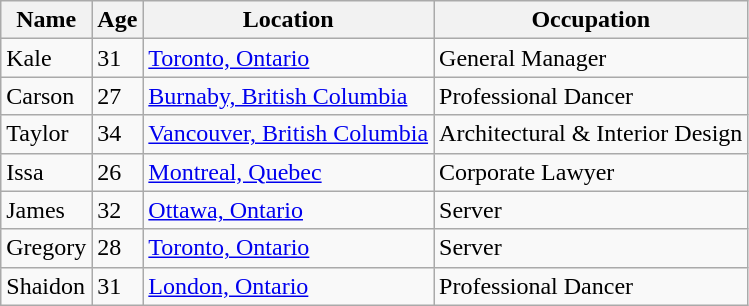<table class="wikitable">
<tr>
<th>Name</th>
<th>Age</th>
<th>Location</th>
<th>Occupation</th>
</tr>
<tr>
<td>Kale</td>
<td>31</td>
<td><a href='#'>Toronto, Ontario</a></td>
<td>General Manager</td>
</tr>
<tr>
<td>Carson</td>
<td>27</td>
<td><a href='#'>Burnaby, British Columbia</a></td>
<td>Professional Dancer</td>
</tr>
<tr>
<td>Taylor</td>
<td>34</td>
<td><a href='#'>Vancouver, British Columbia</a></td>
<td>Architectural & Interior Design</td>
</tr>
<tr>
<td>Issa</td>
<td>26</td>
<td><a href='#'>Montreal, Quebec</a></td>
<td>Corporate Lawyer</td>
</tr>
<tr>
<td>James</td>
<td>32</td>
<td><a href='#'>Ottawa, Ontario</a></td>
<td>Server</td>
</tr>
<tr>
<td>Gregory</td>
<td>28</td>
<td><a href='#'>Toronto, Ontario</a></td>
<td>Server</td>
</tr>
<tr>
<td>Shaidon</td>
<td>31</td>
<td><a href='#'>London, Ontario</a></td>
<td>Professional Dancer</td>
</tr>
</table>
